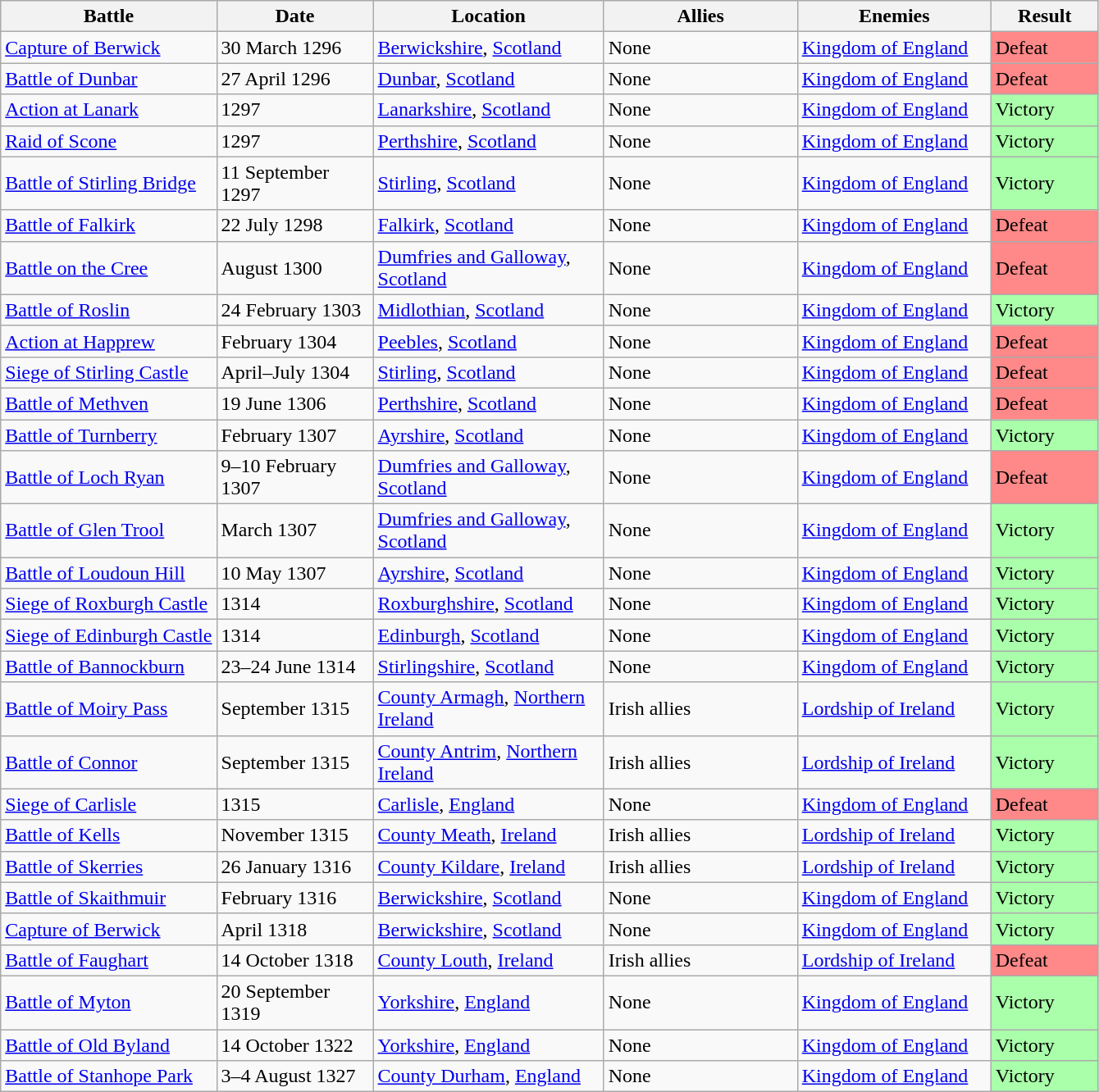<table class="wikitable sortable">
<tr>
<th>Battle</th>
<th width="120">Date</th>
<th width="180">Location</th>
<th width="150">Allies</th>
<th width="150">Enemies</th>
<th width="80">Result</th>
</tr>
<tr>
<td><a href='#'>Capture of Berwick</a></td>
<td>30 March 1296</td>
<td><a href='#'>Berwickshire</a>, <a href='#'>Scotland</a></td>
<td>None</td>
<td> <a href='#'>Kingdom of England</a></td>
<td style="background:#F88">Defeat</td>
</tr>
<tr>
<td><a href='#'>Battle of Dunbar</a></td>
<td>27 April 1296</td>
<td><a href='#'>Dunbar</a>, <a href='#'>Scotland</a></td>
<td>None</td>
<td> <a href='#'>Kingdom of England</a></td>
<td style="background:#F88">Defeat</td>
</tr>
<tr>
<td><a href='#'>Action at Lanark</a></td>
<td>1297</td>
<td><a href='#'>Lanarkshire</a>, <a href='#'>Scotland</a></td>
<td>None</td>
<td> <a href='#'>Kingdom of England</a></td>
<td style="background:#AFA">Victory</td>
</tr>
<tr>
<td><a href='#'>Raid of Scone</a></td>
<td>1297</td>
<td><a href='#'>Perthshire</a>, <a href='#'>Scotland</a></td>
<td>None</td>
<td> <a href='#'>Kingdom of England</a></td>
<td style="background:#AFA">Victory</td>
</tr>
<tr>
<td><a href='#'>Battle of Stirling Bridge</a></td>
<td>11 September 1297</td>
<td><a href='#'>Stirling</a>, <a href='#'>Scotland</a></td>
<td>None</td>
<td> <a href='#'>Kingdom of England</a></td>
<td style="background:#AFA">Victory</td>
</tr>
<tr>
<td><a href='#'>Battle of Falkirk</a></td>
<td>22 July 1298</td>
<td><a href='#'>Falkirk</a>, <a href='#'>Scotland</a></td>
<td>None</td>
<td> <a href='#'>Kingdom of England</a></td>
<td style="background:#F88">Defeat</td>
</tr>
<tr>
<td><a href='#'>Battle on the Cree</a></td>
<td>August 1300</td>
<td><a href='#'>Dumfries and Galloway</a>, <a href='#'>Scotland</a></td>
<td>None</td>
<td> <a href='#'>Kingdom of England</a></td>
<td style="background:#F88">Defeat</td>
</tr>
<tr>
<td><a href='#'>Battle of Roslin</a></td>
<td>24 February 1303</td>
<td><a href='#'>Midlothian</a>, <a href='#'>Scotland</a></td>
<td>None</td>
<td> <a href='#'>Kingdom of England</a></td>
<td style="background:#AFA">Victory</td>
</tr>
<tr>
<td><a href='#'>Action at Happrew</a></td>
<td>February 1304</td>
<td><a href='#'>Peebles</a>, <a href='#'>Scotland</a></td>
<td>None</td>
<td> <a href='#'>Kingdom of England</a></td>
<td style="background:#F88">Defeat</td>
</tr>
<tr>
<td><a href='#'>Siege of Stirling Castle</a></td>
<td>April–July 1304</td>
<td><a href='#'>Stirling</a>, <a href='#'>Scotland</a></td>
<td>None</td>
<td> <a href='#'>Kingdom of England</a></td>
<td style="background:#F88">Defeat</td>
</tr>
<tr>
<td><a href='#'>Battle of Methven</a></td>
<td>19 June 1306</td>
<td><a href='#'>Perthshire</a>, <a href='#'>Scotland</a></td>
<td>None</td>
<td> <a href='#'>Kingdom of England</a></td>
<td style="background:#F88">Defeat</td>
</tr>
<tr>
<td><a href='#'>Battle of Turnberry</a></td>
<td>February 1307</td>
<td><a href='#'>Ayrshire</a>, <a href='#'>Scotland</a></td>
<td>None</td>
<td> <a href='#'>Kingdom of England</a></td>
<td style="background:#AFA">Victory</td>
</tr>
<tr>
<td><a href='#'>Battle of Loch Ryan</a></td>
<td>9–10 February 1307</td>
<td><a href='#'>Dumfries and Galloway</a>, <a href='#'>Scotland</a></td>
<td>None</td>
<td> <a href='#'>Kingdom of England</a></td>
<td style="background:#F88">Defeat</td>
</tr>
<tr>
<td><a href='#'>Battle of Glen Trool</a></td>
<td>March 1307</td>
<td><a href='#'>Dumfries and Galloway</a>, <a href='#'>Scotland</a></td>
<td>None</td>
<td> <a href='#'>Kingdom of England</a></td>
<td style="background:#AFA">Victory</td>
</tr>
<tr>
<td><a href='#'>Battle of Loudoun Hill</a></td>
<td>10 May 1307</td>
<td><a href='#'>Ayrshire</a>, <a href='#'>Scotland</a></td>
<td>None</td>
<td> <a href='#'>Kingdom of England</a></td>
<td style="background:#AFA">Victory</td>
</tr>
<tr>
<td><a href='#'>Siege of Roxburgh Castle</a></td>
<td>1314</td>
<td><a href='#'>Roxburghshire</a>, <a href='#'>Scotland</a></td>
<td>None</td>
<td> <a href='#'>Kingdom of England</a></td>
<td style="background:#AFA">Victory</td>
</tr>
<tr>
<td><a href='#'>Siege of Edinburgh Castle</a></td>
<td>1314</td>
<td><a href='#'>Edinburgh</a>, <a href='#'>Scotland</a></td>
<td>None</td>
<td> <a href='#'>Kingdom of England</a></td>
<td style="background:#AFA">Victory</td>
</tr>
<tr>
<td><a href='#'>Battle of Bannockburn</a></td>
<td>23–24 June 1314</td>
<td><a href='#'>Stirlingshire</a>, <a href='#'>Scotland</a></td>
<td>None</td>
<td> <a href='#'>Kingdom of England</a></td>
<td style="background:#AFA">Victory</td>
</tr>
<tr>
<td><a href='#'>Battle of Moiry Pass</a></td>
<td>September 1315</td>
<td><a href='#'>County Armagh</a>, <a href='#'>Northern Ireland</a></td>
<td>Irish allies</td>
<td> <a href='#'>Lordship of Ireland</a></td>
<td style="background:#AFA">Victory</td>
</tr>
<tr>
<td><a href='#'>Battle of Connor</a></td>
<td>September 1315</td>
<td><a href='#'>County Antrim</a>, <a href='#'>Northern Ireland</a></td>
<td>Irish allies</td>
<td> <a href='#'>Lordship of Ireland</a></td>
<td style="background:#AFA">Victory</td>
</tr>
<tr>
<td><a href='#'>Siege of Carlisle</a></td>
<td>1315</td>
<td><a href='#'>Carlisle</a>, <a href='#'>England</a></td>
<td>None</td>
<td> <a href='#'>Kingdom of England</a></td>
<td style="background:#F88">Defeat</td>
</tr>
<tr>
<td><a href='#'>Battle of Kells</a></td>
<td>November 1315</td>
<td><a href='#'>County Meath</a>, <a href='#'>Ireland</a></td>
<td>Irish allies</td>
<td> <a href='#'>Lordship of Ireland</a></td>
<td style="background:#AFA">Victory</td>
</tr>
<tr>
<td><a href='#'>Battle of Skerries</a></td>
<td>26 January 1316</td>
<td><a href='#'>County Kildare</a>, <a href='#'>Ireland</a></td>
<td>Irish allies</td>
<td> <a href='#'>Lordship of Ireland</a></td>
<td style="background:#AFA">Victory</td>
</tr>
<tr>
<td><a href='#'>Battle of Skaithmuir</a></td>
<td>February 1316</td>
<td><a href='#'>Berwickshire</a>, <a href='#'>Scotland</a></td>
<td>None</td>
<td> <a href='#'>Kingdom of England</a></td>
<td style="background:#AFA">Victory</td>
</tr>
<tr>
<td><a href='#'>Capture of Berwick</a></td>
<td>April 1318</td>
<td><a href='#'>Berwickshire</a>, <a href='#'>Scotland</a></td>
<td>None</td>
<td> <a href='#'>Kingdom of England</a></td>
<td style="background:#AFA">Victory</td>
</tr>
<tr>
<td><a href='#'>Battle of Faughart</a></td>
<td>14 October 1318</td>
<td><a href='#'>County Louth</a>, <a href='#'>Ireland</a></td>
<td>Irish allies</td>
<td> <a href='#'>Lordship of Ireland</a></td>
<td style="background:#F88">Defeat</td>
</tr>
<tr>
<td><a href='#'>Battle of Myton</a></td>
<td>20 September 1319</td>
<td><a href='#'>Yorkshire</a>, <a href='#'>England</a></td>
<td>None</td>
<td> <a href='#'>Kingdom of England</a></td>
<td style="background:#AFA">Victory</td>
</tr>
<tr>
<td><a href='#'>Battle of Old Byland</a></td>
<td>14 October 1322</td>
<td><a href='#'>Yorkshire</a>, <a href='#'>England</a></td>
<td>None</td>
<td> <a href='#'>Kingdom of England</a></td>
<td style="background:#AFA">Victory</td>
</tr>
<tr>
<td><a href='#'>Battle of Stanhope Park</a></td>
<td>3–4 August 1327</td>
<td><a href='#'>County Durham</a>, <a href='#'>England</a></td>
<td>None</td>
<td> <a href='#'>Kingdom of England</a></td>
<td style="background:#AFA">Victory</td>
</tr>
</table>
